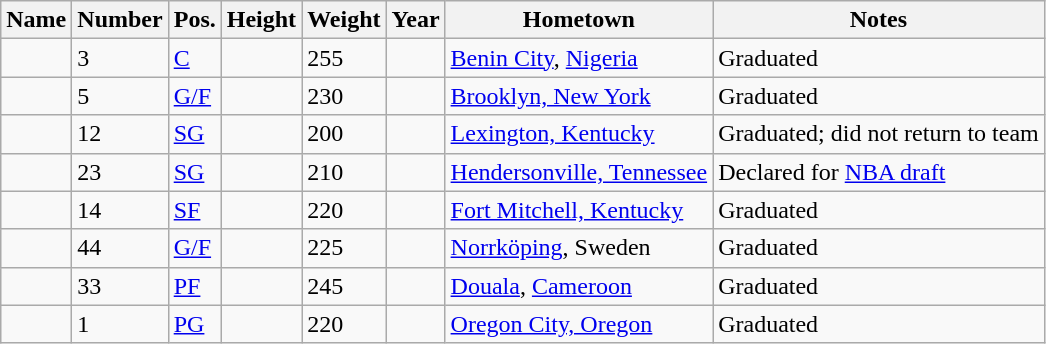<table class="wikitable sortable" border="1">
<tr>
<th>Name</th>
<th>Number</th>
<th>Pos.</th>
<th>Height</th>
<th>Weight</th>
<th>Year</th>
<th>Hometown</th>
<th class="unsortable">Notes</th>
</tr>
<tr>
<td></td>
<td>3</td>
<td><a href='#'>C</a></td>
<td></td>
<td>255</td>
<td></td>
<td><a href='#'>Benin City</a>, <a href='#'>Nigeria</a></td>
<td>Graduated</td>
</tr>
<tr>
<td></td>
<td>5</td>
<td><a href='#'>G/F</a></td>
<td></td>
<td>230</td>
<td></td>
<td><a href='#'>Brooklyn, New York</a></td>
<td>Graduated</td>
</tr>
<tr>
<td></td>
<td>12</td>
<td><a href='#'>SG</a></td>
<td></td>
<td>200</td>
<td></td>
<td><a href='#'>Lexington, Kentucky</a></td>
<td>Graduated; did not return to team</td>
</tr>
<tr>
<td></td>
<td>23</td>
<td><a href='#'>SG</a></td>
<td></td>
<td>210</td>
<td></td>
<td><a href='#'>Hendersonville, Tennessee</a></td>
<td>Declared for <a href='#'>NBA draft</a></td>
</tr>
<tr>
<td></td>
<td>14</td>
<td><a href='#'>SF</a></td>
<td></td>
<td>220</td>
<td></td>
<td><a href='#'>Fort Mitchell, Kentucky</a></td>
<td>Graduated</td>
</tr>
<tr>
<td></td>
<td>44</td>
<td><a href='#'>G/F</a></td>
<td></td>
<td>225</td>
<td></td>
<td><a href='#'>Norrköping</a>, Sweden</td>
<td>Graduated</td>
</tr>
<tr>
<td></td>
<td>33</td>
<td><a href='#'>PF</a></td>
<td></td>
<td>245</td>
<td></td>
<td><a href='#'>Douala</a>, <a href='#'>Cameroon</a></td>
<td>Graduated</td>
</tr>
<tr>
<td></td>
<td>1</td>
<td><a href='#'>PG</a></td>
<td></td>
<td>220</td>
<td></td>
<td><a href='#'>Oregon City, Oregon</a></td>
<td>Graduated</td>
</tr>
</table>
